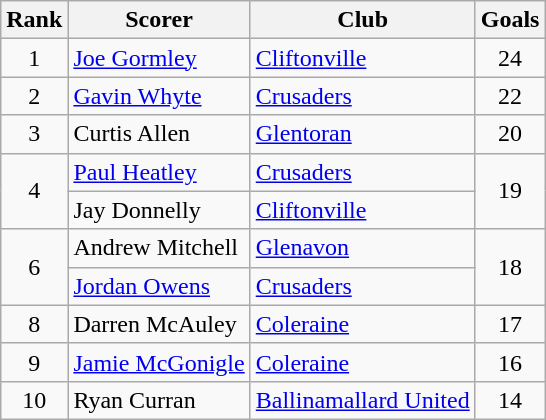<table class="wikitable" style="text-align:center">
<tr>
<th>Rank</th>
<th>Scorer</th>
<th>Club</th>
<th>Goals</th>
</tr>
<tr>
<td>1</td>
<td align="left"> <a href='#'>Joe Gormley</a></td>
<td align="left"><a href='#'>Cliftonville</a></td>
<td>24</td>
</tr>
<tr>
<td>2</td>
<td align="left"> <a href='#'>Gavin Whyte</a></td>
<td align="left"><a href='#'>Crusaders</a></td>
<td>22</td>
</tr>
<tr>
<td>3</td>
<td align="left"> Curtis Allen</td>
<td align="left"><a href='#'>Glentoran</a></td>
<td>20</td>
</tr>
<tr>
<td rowspan="2">4</td>
<td align="left"> <a href='#'>Paul Heatley</a></td>
<td align="left"><a href='#'>Crusaders</a></td>
<td rowspan="2">19</td>
</tr>
<tr>
<td align="left"> Jay Donnelly</td>
<td align="left"><a href='#'>Cliftonville</a></td>
</tr>
<tr>
<td rowspan="2">6</td>
<td align="left"> Andrew Mitchell</td>
<td align="left"><a href='#'>Glenavon</a></td>
<td rowspan="2">18</td>
</tr>
<tr>
<td align="left"> <a href='#'>Jordan Owens</a></td>
<td align="left"><a href='#'>Crusaders</a></td>
</tr>
<tr>
<td>8</td>
<td align="left"> Darren McAuley</td>
<td align="left"><a href='#'>Coleraine</a></td>
<td>17</td>
</tr>
<tr>
<td>9</td>
<td align="left"> <a href='#'>Jamie McGonigle</a></td>
<td align="left"><a href='#'>Coleraine</a></td>
<td>16</td>
</tr>
<tr>
<td>10</td>
<td align="left"> Ryan Curran</td>
<td align="left"><a href='#'>Ballinamallard United</a></td>
<td>14</td>
</tr>
</table>
